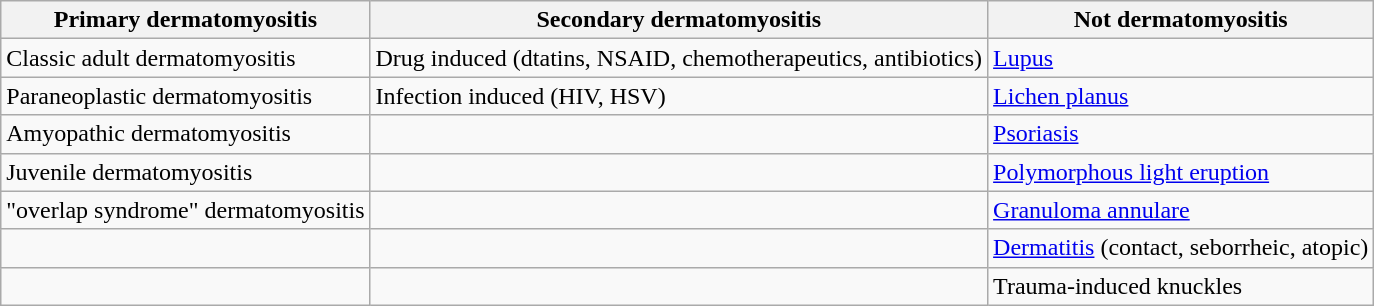<table class="wikitable">
<tr>
<th>Primary dermatomyositis</th>
<th>Secondary dermatomyositis</th>
<th>Not dermatomyositis</th>
</tr>
<tr>
<td>Classic adult dermatomyositis</td>
<td>Drug induced (dtatins, NSAID, chemotherapeutics, antibiotics)</td>
<td><a href='#'>Lupus</a></td>
</tr>
<tr>
<td>Paraneoplastic dermatomyositis</td>
<td>Infection induced (HIV, HSV)</td>
<td><a href='#'>Lichen planus</a></td>
</tr>
<tr>
<td>Amyopathic dermatomyositis</td>
<td></td>
<td><a href='#'>Psoriasis</a></td>
</tr>
<tr>
<td>Juvenile dermatomyositis</td>
<td></td>
<td><a href='#'>Polymorphous light eruption</a></td>
</tr>
<tr>
<td>"overlap syndrome" dermatomyositis</td>
<td></td>
<td><a href='#'>Granuloma annulare</a></td>
</tr>
<tr>
<td></td>
<td></td>
<td><a href='#'>Dermatitis</a> (contact, seborrheic, atopic)</td>
</tr>
<tr>
<td></td>
<td></td>
<td>Trauma-induced knuckles</td>
</tr>
</table>
